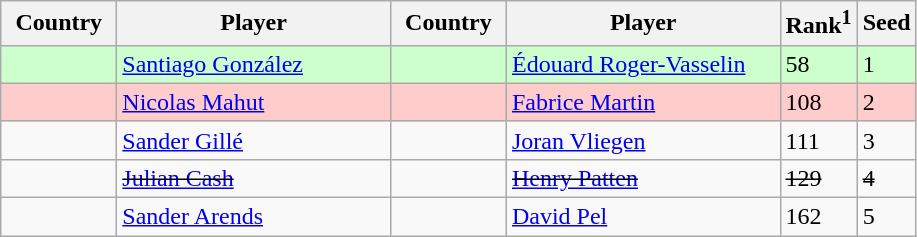<table class="sortable wikitable">
<tr>
<th width="70">Country</th>
<th width="175">Player</th>
<th width="70">Country</th>
<th width="175">Player</th>
<th>Rank<sup>1</sup></th>
<th>Seed</th>
</tr>
<tr bgcolor=#cfc>
<td></td>
<td><a href='#'>Santiago González</a></td>
<td></td>
<td><a href='#'>Édouard Roger-Vasselin</a></td>
<td>58</td>
<td>1</td>
</tr>
<tr bgcolor=#fcc>
<td></td>
<td><a href='#'>Nicolas Mahut</a></td>
<td></td>
<td><a href='#'>Fabrice Martin</a></td>
<td>108</td>
<td>2</td>
</tr>
<tr>
<td></td>
<td><a href='#'>Sander Gillé</a></td>
<td></td>
<td><a href='#'>Joran Vliegen</a></td>
<td>111</td>
<td>3</td>
</tr>
<tr>
<td><s></s></td>
<td><s><a href='#'>Julian Cash</a></s></td>
<td><s></s></td>
<td><s><a href='#'>Henry Patten</a></s></td>
<td><s>129</s></td>
<td><s>4</s></td>
</tr>
<tr>
<td></td>
<td><a href='#'>Sander Arends</a></td>
<td></td>
<td><a href='#'>David Pel</a></td>
<td>162</td>
<td>5</td>
</tr>
</table>
